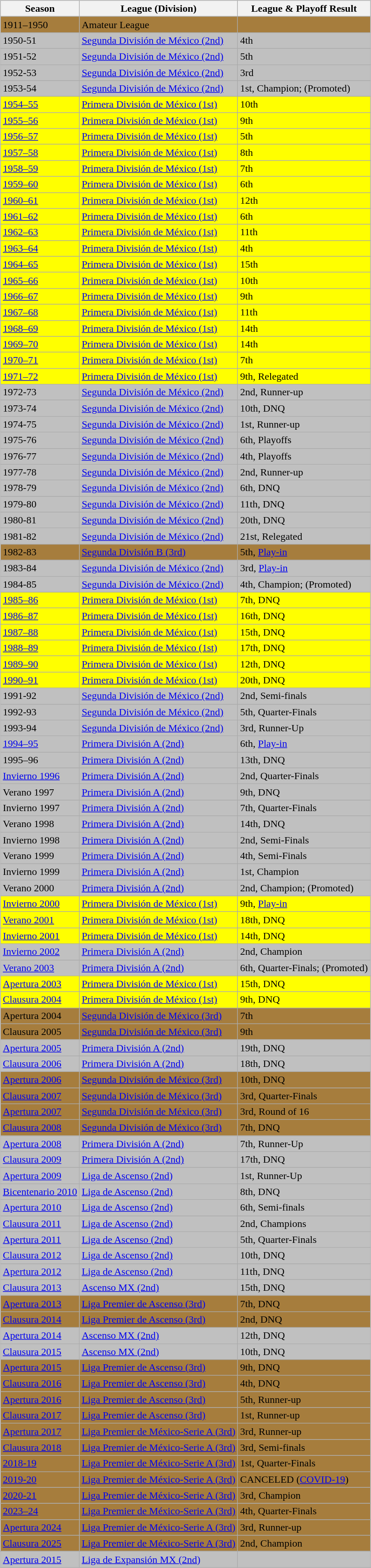<table>
<tr>
<td valign="top" width=30%><br><table class="wikitable">
<tr style="background:#f0f6fa;">
<th><strong>Season</strong></th>
<th><strong>League (Division)</strong></th>
<th><strong>League & Playoff Result</strong></th>
</tr>
<tr style="background:#A67D3D;">
<td>1911–1950</td>
<td>Amateur League</td>
<td></td>
</tr>
<tr style="background:#C0C0C0;">
<td>1950-51</td>
<td><a href='#'>Segunda División de México (2nd)</a></td>
<td>4th</td>
</tr>
<tr style="background:#C0C0C0;">
<td>1951-52</td>
<td><a href='#'>Segunda División de México (2nd)</a></td>
<td>5th</td>
</tr>
<tr style="background:#C0C0C0;">
<td>1952-53</td>
<td><a href='#'>Segunda División de México (2nd)</a></td>
<td>3rd</td>
</tr>
<tr style="background:#C0C0C0;">
<td>1953-54</td>
<td><a href='#'>Segunda División de México (2nd)</a></td>
<td>1st, Champion; (Promoted)</td>
</tr>
<tr style="background:#FFFF00;">
<td><a href='#'>1954–55</a></td>
<td><a href='#'>Primera División de México (1st)</a></td>
<td>10th</td>
</tr>
<tr style="background:#FFFF00;">
<td><a href='#'>1955–56</a></td>
<td><a href='#'>Primera División de México (1st)</a></td>
<td>9th</td>
</tr>
<tr style="background:#FFFF00;">
<td><a href='#'>1956–57</a></td>
<td><a href='#'>Primera División de México (1st)</a></td>
<td>5th</td>
</tr>
<tr style="background:#FFFF00;">
<td><a href='#'>1957–58</a></td>
<td><a href='#'>Primera División de México (1st)</a></td>
<td>8th</td>
</tr>
<tr style="background:#FFFF00;">
<td><a href='#'>1958–59</a></td>
<td><a href='#'>Primera División de México (1st)</a></td>
<td>7th</td>
</tr>
<tr style="background:#FFFF00;">
<td><a href='#'>1959–60</a></td>
<td><a href='#'>Primera División de México (1st)</a></td>
<td>6th</td>
</tr>
<tr style="background:#FFFF00;">
<td><a href='#'>1960–61</a></td>
<td><a href='#'>Primera División de México (1st)</a></td>
<td>12th</td>
</tr>
<tr style="background:#FFFF00;">
<td><a href='#'>1961–62</a></td>
<td><a href='#'>Primera División de México (1st)</a></td>
<td>6th</td>
</tr>
<tr style="background:#FFFF00;">
<td><a href='#'>1962–63</a></td>
<td><a href='#'>Primera División de México (1st)</a></td>
<td>11th</td>
</tr>
<tr style="background:#FFFF00;">
<td><a href='#'>1963–64</a></td>
<td><a href='#'>Primera División de México (1st)</a></td>
<td>4th</td>
</tr>
<tr style="background:#FFFF00;">
<td><a href='#'>1964–65</a></td>
<td><a href='#'>Primera División de México (1st)</a></td>
<td>15th</td>
</tr>
<tr style="background:#FFFF00;">
<td><a href='#'>1965–66</a></td>
<td><a href='#'>Primera División de México (1st)</a></td>
<td>10th</td>
</tr>
<tr style="background:#FFFF00;">
<td><a href='#'>1966–67</a></td>
<td><a href='#'>Primera División de México (1st)</a></td>
<td>9th</td>
</tr>
<tr style="background:#FFFF00;">
<td><a href='#'>1967–68</a></td>
<td><a href='#'>Primera División de México (1st)</a></td>
<td>11th</td>
</tr>
<tr style="background:#FFFF00;">
<td><a href='#'>1968–69</a></td>
<td><a href='#'>Primera División de México (1st)</a></td>
<td>14th</td>
</tr>
<tr style="background:#FFFF00;">
<td><a href='#'>1969–70</a></td>
<td><a href='#'>Primera División de México (1st)</a></td>
<td>14th</td>
</tr>
<tr style="background:#FFFF00;">
<td><a href='#'>1970–71</a></td>
<td><a href='#'>Primera División de México (1st)</a></td>
<td>7th</td>
</tr>
<tr style="background:#FFFF00;">
<td><a href='#'>1971–72</a></td>
<td><a href='#'>Primera División de México (1st)</a></td>
<td>9th, Relegated</td>
</tr>
<tr style="background:#C0C0C0;">
<td>1972-73</td>
<td><a href='#'>Segunda División de México (2nd)</a></td>
<td>2nd, Runner-up</td>
</tr>
<tr style="background:#C0C0C0;">
<td>1973-74</td>
<td><a href='#'>Segunda División de México (2nd)</a></td>
<td>10th, DNQ</td>
</tr>
<tr style="background:#C0C0C0;">
<td>1974-75</td>
<td><a href='#'>Segunda División de México (2nd)</a></td>
<td>1st, Runner-up</td>
</tr>
<tr style="background:#C0C0C0;">
<td>1975-76</td>
<td><a href='#'>Segunda División de México (2nd)</a></td>
<td>6th, Playoffs</td>
</tr>
<tr style="background:#C0C0C0;">
<td>1976-77</td>
<td><a href='#'>Segunda División de México (2nd)</a></td>
<td>4th, Playoffs</td>
</tr>
<tr style="background:#C0C0C0;">
<td>1977-78</td>
<td><a href='#'>Segunda División de México (2nd)</a></td>
<td>2nd, Runner-up</td>
</tr>
<tr style="background:#C0C0C0;">
<td>1978-79</td>
<td><a href='#'>Segunda División de México (2nd)</a></td>
<td>6th, DNQ</td>
</tr>
<tr style="background:#C0C0C0;">
<td>1979-80</td>
<td><a href='#'>Segunda División de México (2nd)</a></td>
<td>11th, DNQ</td>
</tr>
<tr style="background:#C0C0C0;">
<td>1980-81</td>
<td><a href='#'>Segunda División de México (2nd)</a></td>
<td>20th, DNQ</td>
</tr>
<tr style="background:#C0C0C0;">
<td>1981-82</td>
<td><a href='#'>Segunda División de México (2nd)</a></td>
<td>21st, Relegated</td>
</tr>
<tr style="background:#A67D3D;">
<td>1982-83</td>
<td><a href='#'>Segunda División B (3rd)</a></td>
<td>5th, <a href='#'>Play-in</a></td>
</tr>
<tr style="background:#C0C0C0;">
<td>1983-84</td>
<td><a href='#'>Segunda División de México (2nd)</a></td>
<td>3rd, <a href='#'>Play-in</a></td>
</tr>
<tr style="background:#C0C0C0;">
<td>1984-85</td>
<td><a href='#'>Segunda División de México (2nd)</a></td>
<td>4th, Champion; (Promoted)</td>
</tr>
<tr style="background:#FFFF00;">
<td><a href='#'>1985–86</a></td>
<td><a href='#'>Primera División de México (1st)</a></td>
<td>7th, DNQ</td>
</tr>
<tr style="background:#FFFF00;">
<td><a href='#'>1986–87</a></td>
<td><a href='#'>Primera División de México (1st)</a></td>
<td>16th, DNQ</td>
</tr>
<tr style="background:#FFFF00;">
<td><a href='#'>1987–88</a></td>
<td><a href='#'>Primera División de México (1st)</a></td>
<td>15th, DNQ</td>
</tr>
<tr style="background:#FFFF00;">
<td><a href='#'>1988–89</a></td>
<td><a href='#'>Primera División de México (1st)</a></td>
<td>17th, DNQ</td>
</tr>
<tr style="background:#FFFF00;">
<td><a href='#'>1989–90</a></td>
<td><a href='#'>Primera División de México (1st)</a></td>
<td>12th, DNQ</td>
</tr>
<tr style="background:#FFFF00;">
<td><a href='#'>1990–91</a></td>
<td><a href='#'>Primera División de México (1st)</a></td>
<td>20th, DNQ</td>
</tr>
<tr style="background:#C0C0C0;">
<td>1991-92</td>
<td><a href='#'>Segunda División de México (2nd)</a></td>
<td>2nd, Semi-finals</td>
</tr>
<tr style="background:#C0C0C0;">
<td>1992-93</td>
<td><a href='#'>Segunda División de México (2nd)</a></td>
<td>5th, Quarter-Finals</td>
</tr>
<tr style="background:#C0C0C0;">
<td>1993-94</td>
<td><a href='#'>Segunda División de México (2nd)</a></td>
<td>3rd, Runner-Up</td>
</tr>
<tr style="background:#C0C0C0;">
<td><a href='#'>1994–95</a></td>
<td><a href='#'>Primera División A (2nd)</a></td>
<td>6th, <a href='#'>Play-in</a></td>
</tr>
<tr style="background:#C0C0C0;">
<td>1995–96</td>
<td><a href='#'>Primera División A (2nd)</a></td>
<td>13th, DNQ</td>
</tr>
<tr style="background:#C0C0C0;">
<td><a href='#'>Invierno 1996</a></td>
<td><a href='#'>Primera División A (2nd)</a></td>
<td>2nd, Quarter-Finals</td>
</tr>
<tr style="background:#C0C0C0;">
<td>Verano 1997</td>
<td><a href='#'>Primera División A (2nd)</a></td>
<td>9th, DNQ</td>
</tr>
<tr style="background:#C0C0C0;">
<td>Invierno 1997</td>
<td><a href='#'>Primera División A (2nd)</a></td>
<td>7th, Quarter-Finals</td>
</tr>
<tr style="background:#C0C0C0;">
<td>Verano 1998</td>
<td><a href='#'>Primera División A (2nd)</a></td>
<td>14th, DNQ</td>
</tr>
<tr style="background:#C0C0C0;">
<td>Invierno 1998</td>
<td><a href='#'>Primera División A (2nd)</a></td>
<td>2nd, Semi-Finals</td>
</tr>
<tr style="background:#C0C0C0;">
<td>Verano 1999</td>
<td><a href='#'>Primera División A (2nd)</a></td>
<td>4th, Semi-Finals</td>
</tr>
<tr style="background:#C0C0C0;">
<td>Invierno 1999</td>
<td><a href='#'>Primera División A (2nd)</a></td>
<td>1st, Champion</td>
</tr>
<tr style="background:#C0C0C0;">
<td>Verano 2000</td>
<td><a href='#'>Primera División A (2nd)</a></td>
<td>2nd, Champion; (Promoted)</td>
</tr>
<tr style="background:#FFFF00;">
<td><a href='#'>Invierno 2000</a></td>
<td><a href='#'>Primera División de México (1st)</a></td>
<td>9th, <a href='#'>Play-in</a></td>
</tr>
<tr style="background:#FFFF00;">
<td><a href='#'>Verano 2001</a></td>
<td><a href='#'>Primera División de México (1st)</a></td>
<td>18th, DNQ</td>
</tr>
<tr style="background:#FFFF00;">
<td><a href='#'>Invierno 2001</a></td>
<td><a href='#'>Primera División de México (1st)</a></td>
<td>14th, DNQ</td>
</tr>
<tr style="background:#C0C0C0;">
<td><a href='#'>Invierno 2002</a></td>
<td><a href='#'>Primera División A (2nd)</a></td>
<td>2nd, Champion</td>
</tr>
<tr style="background:#C0C0C0;">
<td><a href='#'>Verano 2003</a></td>
<td><a href='#'>Primera División A (2nd)</a></td>
<td>6th, Quarter-Finals; (Promoted)</td>
</tr>
<tr style="background:#FFFF00;">
<td><a href='#'>Apertura 2003</a></td>
<td><a href='#'>Primera División de México (1st)</a></td>
<td>15th, DNQ</td>
</tr>
<tr style="background:#FFFF00;">
<td><a href='#'>Clausura 2004</a></td>
<td><a href='#'>Primera División de México (1st)</a></td>
<td>9th, DNQ</td>
</tr>
<tr style="background:#A67D3D;">
<td>Apertura 2004</td>
<td><a href='#'>Segunda División de México (3rd)</a></td>
<td>7th</td>
</tr>
<tr style="background:#A67D3D;">
<td>Clausura 2005</td>
<td><a href='#'>Segunda División de México (3rd)</a></td>
<td>9th</td>
</tr>
<tr style="background:#C0C0C0;">
<td><a href='#'>Apertura 2005</a></td>
<td><a href='#'>Primera División A (2nd)</a></td>
<td>19th, DNQ</td>
</tr>
<tr style="background:#C0C0C0;">
<td><a href='#'>Clausura 2006</a></td>
<td><a href='#'>Primera División A (2nd)</a></td>
<td>18th, DNQ</td>
</tr>
<tr style="background:#A67D3D;">
<td><a href='#'>Apertura 2006</a></td>
<td><a href='#'>Segunda División de México (3rd)</a></td>
<td>10th, DNQ</td>
</tr>
<tr style="background:#A67D3D;">
<td><a href='#'>Clausura 2007</a></td>
<td><a href='#'>Segunda División de México (3rd)</a></td>
<td>3rd, Quarter-Finals</td>
</tr>
<tr style="background:#A67D3D;">
<td><a href='#'>Apertura 2007</a></td>
<td><a href='#'>Segunda División de México (3rd)</a></td>
<td>3rd, Round of 16</td>
</tr>
<tr style="background:#A67D3D;">
<td><a href='#'>Clausura 2008</a></td>
<td><a href='#'>Segunda División de México (3rd)</a></td>
<td>7th, DNQ</td>
</tr>
<tr style="background:#C0C0C0;">
<td><a href='#'>Apertura 2008</a></td>
<td><a href='#'>Primera División A (2nd)</a></td>
<td>7th, Runner-Up</td>
</tr>
<tr style="background:#C0C0C0;">
<td><a href='#'>Clausura 2009</a></td>
<td><a href='#'>Primera División A (2nd)</a></td>
<td>17th, DNQ</td>
</tr>
<tr style="background:#C0C0C0;">
<td><a href='#'>Apertura 2009</a></td>
<td><a href='#'>Liga de Ascenso (2nd)</a></td>
<td>1st, Runner-Up</td>
</tr>
<tr style="background:#C0C0C0;">
<td><a href='#'>Bicentenario 2010</a></td>
<td><a href='#'>Liga de Ascenso (2nd)</a></td>
<td>8th, DNQ</td>
</tr>
<tr style="background:#C0C0C0;">
<td><a href='#'>Apertura 2010</a></td>
<td><a href='#'>Liga de Ascenso (2nd)</a></td>
<td>6th, Semi-finals</td>
</tr>
<tr style="background:#C0C0C0;">
<td><a href='#'>Clausura 2011</a></td>
<td><a href='#'>Liga de Ascenso (2nd)</a></td>
<td>2nd, Champions</td>
</tr>
<tr style="background:#C0C0C0;">
<td><a href='#'>Apertura 2011</a></td>
<td><a href='#'>Liga de Ascenso (2nd)</a></td>
<td>5th, Quarter-Finals</td>
</tr>
<tr style="background:#C0C0C0;">
<td><a href='#'>Clausura 2012</a></td>
<td><a href='#'>Liga de Ascenso (2nd)</a></td>
<td>10th, DNQ</td>
</tr>
<tr style="background:#C0C0C0;">
<td><a href='#'>Apertura 2012</a></td>
<td><a href='#'>Liga de Ascenso (2nd)</a></td>
<td>11th, DNQ</td>
</tr>
<tr style="background:#C0C0C0;">
<td><a href='#'>Clausura 2013</a></td>
<td><a href='#'>Ascenso MX (2nd)</a></td>
<td>15th, DNQ</td>
</tr>
<tr style="background:#A67D3D;">
<td><a href='#'>Apertura 2013</a></td>
<td><a href='#'>Liga Premier de Ascenso (3rd)</a></td>
<td>7th, DNQ</td>
</tr>
<tr style="background:#A67D3D;">
<td><a href='#'>Clausura 2014</a></td>
<td><a href='#'>Liga Premier de Ascenso (3rd)</a></td>
<td>2nd, DNQ</td>
</tr>
<tr style="background:#C0C0C0;">
<td><a href='#'>Apertura 2014</a></td>
<td><a href='#'>Ascenso MX (2nd)</a></td>
<td>12th, DNQ</td>
</tr>
<tr style="background:#C0C0C0;">
<td><a href='#'>Clausura 2015</a></td>
<td><a href='#'>Ascenso MX (2nd)</a></td>
<td>10th, DNQ</td>
</tr>
<tr style="background:#A67D3D;">
<td><a href='#'>Apertura 2015</a></td>
<td><a href='#'>Liga Premier de Ascenso (3rd)</a></td>
<td>9th, DNQ</td>
</tr>
<tr style="background:#A67D3D;">
<td><a href='#'>Clausura 2016</a></td>
<td><a href='#'>Liga Premier de Ascenso (3rd)</a></td>
<td>4th, DNQ</td>
</tr>
<tr style="background:#A67D3D;">
<td><a href='#'>Apertura 2016</a></td>
<td><a href='#'>Liga Premier de Ascenso (3rd)</a></td>
<td>5th, Runner-up</td>
</tr>
<tr style="background:#A67D3D;">
<td><a href='#'>Clausura 2017</a></td>
<td><a href='#'>Liga Premier de Ascenso (3rd)</a></td>
<td>1st, Runner-up</td>
</tr>
<tr style="background:#A67D3D;">
<td><a href='#'>Apertura 2017</a></td>
<td><a href='#'>Liga Premier de México-Serie A (3rd)</a></td>
<td>3rd, Runner-up</td>
</tr>
<tr style="background:#A67D3D;">
<td><a href='#'>Clausura 2018</a></td>
<td><a href='#'>Liga Premier de México-Serie A (3rd)</a></td>
<td>3rd, Semi-finals</td>
</tr>
<tr style="background:#A67D3D;">
<td><a href='#'>2018-19</a></td>
<td><a href='#'>Liga Premier de México-Serie A (3rd)</a></td>
<td>1st, Quarter-Finals</td>
</tr>
<tr style="background:#A67D3D;">
<td><a href='#'>2019-20</a></td>
<td><a href='#'>Liga Premier de México-Serie A (3rd)</a></td>
<td>CANCELED (<a href='#'>COVID-19</a>)</td>
</tr>
<tr style="background:#A67D3D;">
<td><a href='#'>2020-21</a></td>
<td><a href='#'>Liga Premier de México-Serie A (3rd)</a></td>
<td>3rd, Champion</td>
</tr>
<tr>
</tr>
<tr style="background:#A67D3D;">
<td><a href='#'>2023–24</a></td>
<td><a href='#'>Liga Premier de México-Serie A (3rd)</a></td>
<td>4th, Quarter-Finals</td>
</tr>
<tr>
</tr>
<tr style="background:#A67D3D;">
<td><a href='#'>Apertura 2024</a></td>
<td><a href='#'>Liga Premier de México-Serie A (3rd)</a></td>
<td>3rd, Runner-up</td>
</tr>
<tr>
</tr>
<tr style="background:#A67D3D;">
<td><a href='#'>Clausura 2025</a></td>
<td><a href='#'>Liga Premier de México-Serie A (3rd)</a></td>
<td>2nd, Champion</td>
</tr>
<tr>
</tr>
<tr style="background:#C0C0C0;">
<td><a href='#'>Apertura 2015</a></td>
<td><a href='#'> Liga de Expansión MX (2nd)</a></td>
<td></td>
</tr>
<tr>
</tr>
</table>
</td>
</tr>
</table>
